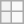<table class=wikitable>
<tr>
<th></th>
<td></td>
</tr>
<tr>
<th></th>
<td></td>
</tr>
</table>
